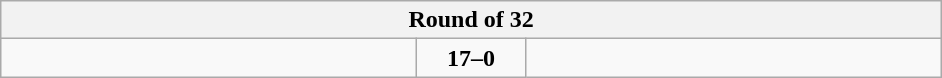<table class="wikitable" style="text-align: center; ">
<tr>
<th colspan=3>Round of 32</th>
</tr>
<tr>
<td align=left width="270"><strong></strong></td>
<td align=center width="65"><strong>17–0</strong></td>
<td align=left width="270"></td>
</tr>
</table>
